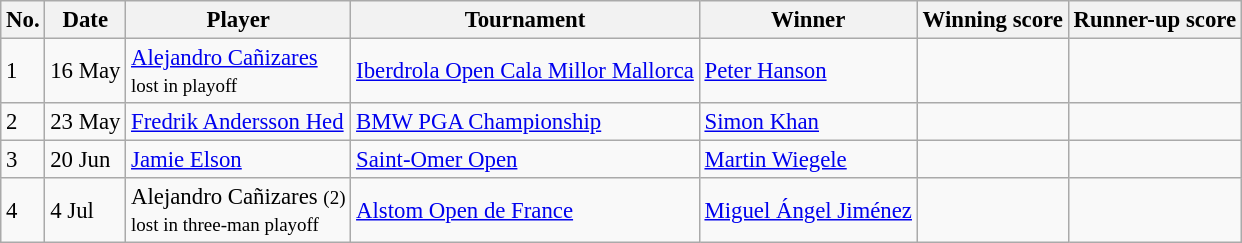<table class="wikitable" style="font-size:95%;">
<tr>
<th>No.</th>
<th>Date</th>
<th>Player</th>
<th>Tournament</th>
<th>Winner</th>
<th>Winning score</th>
<th>Runner-up score</th>
</tr>
<tr>
<td>1</td>
<td>16 May</td>
<td> <a href='#'>Alejandro Cañizares</a><br><small>lost in playoff</small></td>
<td><a href='#'>Iberdrola Open Cala Millor Mallorca</a></td>
<td> <a href='#'>Peter Hanson</a></td>
<td></td>
<td></td>
</tr>
<tr>
<td>2</td>
<td>23 May</td>
<td> <a href='#'>Fredrik Andersson Hed</a></td>
<td><a href='#'>BMW PGA Championship</a></td>
<td> <a href='#'>Simon Khan</a></td>
<td></td>
<td></td>
</tr>
<tr>
<td>3</td>
<td>20 Jun</td>
<td> <a href='#'>Jamie Elson</a></td>
<td><a href='#'>Saint-Omer Open</a></td>
<td> <a href='#'>Martin Wiegele</a></td>
<td></td>
<td></td>
</tr>
<tr>
<td>4</td>
<td>4 Jul</td>
<td> Alejandro Cañizares <small>(2)</small><br><small>lost in three-man playoff</small></td>
<td><a href='#'>Alstom Open de France</a></td>
<td> <a href='#'>Miguel Ángel Jiménez</a></td>
<td></td>
<td></td>
</tr>
</table>
